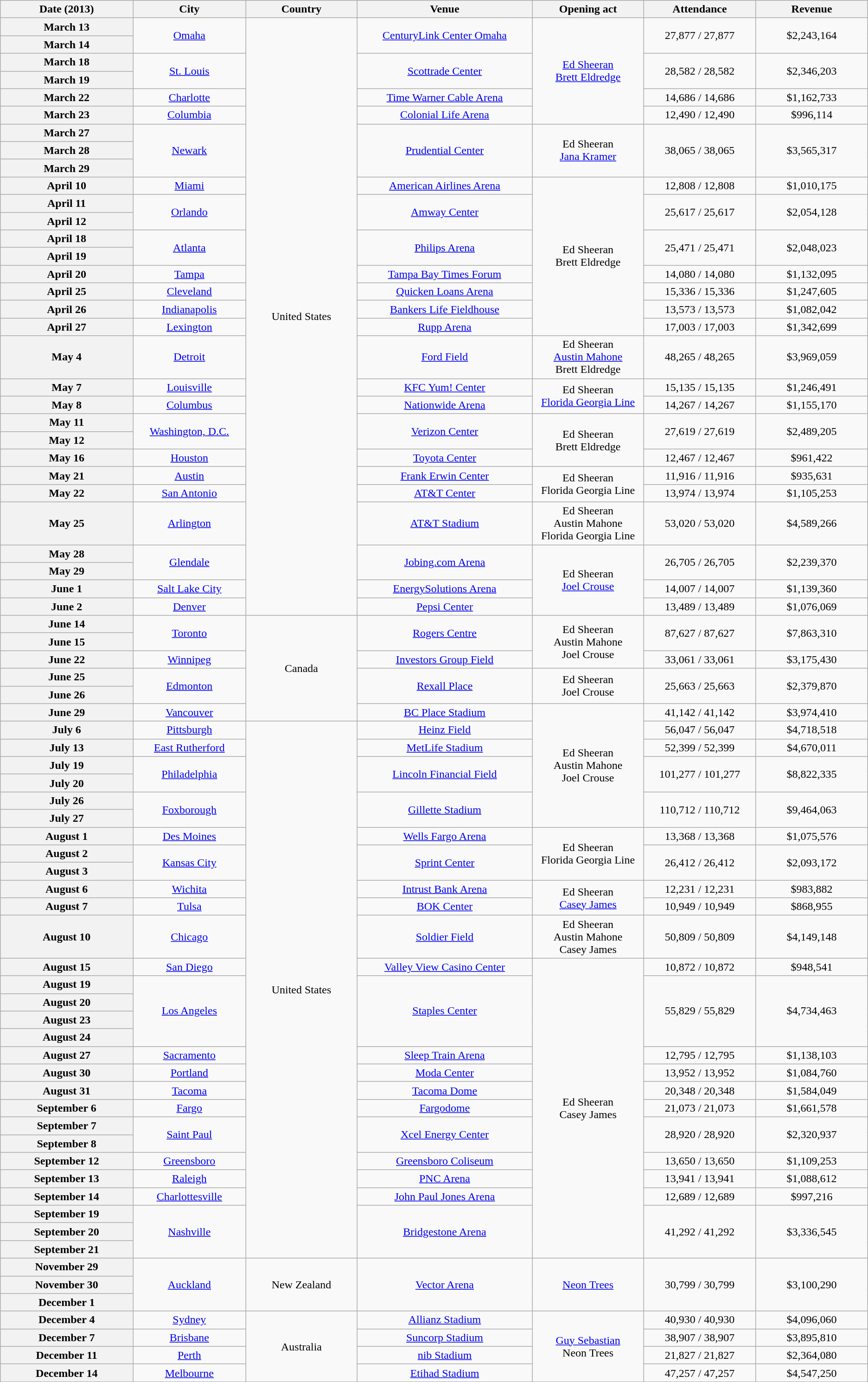<table class="wikitable plainrowheaders" style="text-align:center;">
<tr>
<th scope="col" style="width:12em;">Date (2013)</th>
<th scope="col" style="width:10em;">City</th>
<th scope="col" style="width:10em;">Country</th>
<th scope="col" style="width:16em;">Venue</th>
<th scope="col" style="width:10em;">Opening act</th>
<th scope="col" style="width:10em;">Attendance</th>
<th scope="col" style="width:10em;">Revenue</th>
</tr>
<tr>
<th scope="row" style="text-align:center;">March 13</th>
<td rowspan="2"><a href='#'>Omaha</a></td>
<td rowspan="31">United States</td>
<td rowspan="2"><a href='#'>CenturyLink Center Omaha</a></td>
<td rowspan="6"><a href='#'>Ed Sheeran</a><br><a href='#'>Brett Eldredge</a></td>
<td rowspan="2">27,877 / 27,877</td>
<td rowspan="2">$2,243,164</td>
</tr>
<tr>
<th scope="row" style="text-align:center;">March 14</th>
</tr>
<tr>
<th scope="row" style="text-align:center;">March 18</th>
<td rowspan="2"><a href='#'>St. Louis</a></td>
<td rowspan="2"><a href='#'>Scottrade Center</a></td>
<td rowspan="2">28,582 / 28,582</td>
<td rowspan="2">$2,346,203</td>
</tr>
<tr>
<th scope="row" style="text-align:center;">March 19</th>
</tr>
<tr>
<th scope="row" style="text-align:center;">March 22</th>
<td><a href='#'>Charlotte</a></td>
<td><a href='#'>Time Warner Cable Arena</a></td>
<td>14,686 / 14,686</td>
<td>$1,162,733</td>
</tr>
<tr>
<th scope="row" style="text-align:center;">March 23</th>
<td><a href='#'>Columbia</a></td>
<td><a href='#'>Colonial Life Arena</a></td>
<td>12,490 / 12,490</td>
<td>$996,114</td>
</tr>
<tr>
<th scope="row" style="text-align:center;">March 27</th>
<td rowspan="3"><a href='#'>Newark</a></td>
<td rowspan="3"><a href='#'>Prudential Center</a></td>
<td rowspan="3">Ed Sheeran<br><a href='#'>Jana Kramer</a></td>
<td rowspan="3">38,065 / 38,065</td>
<td rowspan="3">$3,565,317</td>
</tr>
<tr>
<th scope="row" style="text-align:center;">March 28</th>
</tr>
<tr>
<th scope="row" style="text-align:center;">March 29</th>
</tr>
<tr>
<th scope="row" style="text-align:center;">April 10</th>
<td><a href='#'>Miami</a></td>
<td><a href='#'>American Airlines Arena</a></td>
<td rowspan="9">Ed Sheeran<br>Brett Eldredge</td>
<td>12,808 / 12,808</td>
<td>$1,010,175</td>
</tr>
<tr>
<th scope="row" style="text-align:center;">April 11</th>
<td rowspan="2"><a href='#'>Orlando</a></td>
<td rowspan="2"><a href='#'>Amway Center</a></td>
<td rowspan="2">25,617 / 25,617</td>
<td rowspan="2">$2,054,128</td>
</tr>
<tr>
<th scope="row" style="text-align:center;">April 12</th>
</tr>
<tr>
<th scope="row" style="text-align:center;">April 18</th>
<td rowspan="2"><a href='#'>Atlanta</a></td>
<td rowspan="2"><a href='#'>Philips Arena</a></td>
<td rowspan="2">25,471 / 25,471</td>
<td rowspan="2">$2,048,023</td>
</tr>
<tr>
<th scope="row" style="text-align:center;">April 19</th>
</tr>
<tr>
<th scope="row" style="text-align:center;">April 20</th>
<td><a href='#'>Tampa</a></td>
<td><a href='#'>Tampa Bay Times Forum</a></td>
<td>14,080 / 14,080</td>
<td>$1,132,095</td>
</tr>
<tr>
<th scope="row" style="text-align:center;">April 25</th>
<td><a href='#'>Cleveland</a></td>
<td><a href='#'>Quicken Loans Arena</a></td>
<td>15,336 / 15,336</td>
<td>$1,247,605</td>
</tr>
<tr>
<th scope="row" style="text-align:center;">April 26</th>
<td><a href='#'>Indianapolis</a></td>
<td><a href='#'>Bankers Life Fieldhouse</a></td>
<td>13,573 / 13,573</td>
<td>$1,082,042</td>
</tr>
<tr>
<th scope="row" style="text-align:center;">April 27</th>
<td><a href='#'>Lexington</a></td>
<td><a href='#'>Rupp Arena</a></td>
<td>17,003 / 17,003</td>
<td>$1,342,699</td>
</tr>
<tr>
<th scope="row" style="text-align:center;">May 4</th>
<td><a href='#'>Detroit</a></td>
<td><a href='#'>Ford Field</a></td>
<td>Ed Sheeran<br><a href='#'>Austin Mahone</a><br>Brett Eldredge</td>
<td>48,265 / 48,265</td>
<td>$3,969,059</td>
</tr>
<tr>
<th scope="row" style="text-align:center;">May 7</th>
<td><a href='#'>Louisville</a></td>
<td><a href='#'>KFC Yum! Center</a></td>
<td rowspan="2">Ed Sheeran<br><a href='#'>Florida Georgia Line</a></td>
<td>15,135 / 15,135</td>
<td>$1,246,491</td>
</tr>
<tr>
<th scope="row" style="text-align:center;">May 8</th>
<td><a href='#'>Columbus</a></td>
<td><a href='#'>Nationwide Arena</a></td>
<td>14,267 / 14,267</td>
<td>$1,155,170</td>
</tr>
<tr>
<th scope="row" style="text-align:center;">May 11</th>
<td rowspan="2"><a href='#'>Washington, D.C.</a></td>
<td rowspan="2"><a href='#'>Verizon Center</a></td>
<td rowspan="3">Ed Sheeran<br>Brett Eldredge</td>
<td rowspan="2">27,619 / 27,619</td>
<td rowspan="2">$2,489,205</td>
</tr>
<tr>
<th scope="row" style="text-align:center;">May 12</th>
</tr>
<tr>
<th scope="row" style="text-align:center;">May 16</th>
<td><a href='#'>Houston</a></td>
<td><a href='#'>Toyota Center</a></td>
<td>12,467 / 12,467</td>
<td>$961,422</td>
</tr>
<tr>
<th scope="row" style="text-align:center;">May 21</th>
<td><a href='#'>Austin</a></td>
<td><a href='#'>Frank Erwin Center</a></td>
<td rowspan="2">Ed Sheeran<br>Florida Georgia Line</td>
<td>11,916 / 11,916</td>
<td>$935,631</td>
</tr>
<tr>
<th scope="row" style="text-align:center;">May 22</th>
<td><a href='#'>San Antonio</a></td>
<td><a href='#'>AT&T Center</a></td>
<td>13,974 / 13,974</td>
<td>$1,105,253</td>
</tr>
<tr>
<th scope="row" style="text-align:center;">May 25</th>
<td><a href='#'>Arlington</a></td>
<td><a href='#'>AT&T Stadium</a></td>
<td>Ed Sheeran<br>Austin Mahone<br>Florida Georgia Line</td>
<td>53,020 / 53,020</td>
<td>$4,589,266</td>
</tr>
<tr>
<th scope="row" style="text-align:center;">May 28</th>
<td rowspan="2"><a href='#'>Glendale</a></td>
<td rowspan="2"><a href='#'>Jobing.com Arena</a></td>
<td rowspan="4">Ed Sheeran<br><a href='#'>Joel Crouse</a></td>
<td rowspan="2">26,705 / 26,705</td>
<td rowspan="2">$2,239,370</td>
</tr>
<tr>
<th scope="row" style="text-align:center;">May 29</th>
</tr>
<tr>
<th scope="row" style="text-align:center;">June 1</th>
<td><a href='#'>Salt Lake City</a></td>
<td><a href='#'>EnergySolutions Arena</a></td>
<td>14,007 / 14,007</td>
<td>$1,139,360</td>
</tr>
<tr>
<th scope="row" style="text-align:center;">June 2</th>
<td><a href='#'>Denver</a></td>
<td><a href='#'>Pepsi Center</a></td>
<td>13,489 / 13,489</td>
<td>$1,076,069</td>
</tr>
<tr>
<th scope="row" style="text-align:center;">June 14</th>
<td rowspan="2"><a href='#'>Toronto</a></td>
<td rowspan="6">Canada</td>
<td rowspan="2"><a href='#'>Rogers Centre</a></td>
<td rowspan="3">Ed Sheeran<br>Austin Mahone<br>Joel Crouse</td>
<td rowspan="2">87,627 / 87,627</td>
<td rowspan="2">$7,863,310</td>
</tr>
<tr>
<th scope="row" style="text-align:center;">June 15</th>
</tr>
<tr>
<th scope="row" style="text-align:center;">June 22</th>
<td><a href='#'>Winnipeg</a></td>
<td><a href='#'>Investors Group Field</a></td>
<td>33,061 / 33,061</td>
<td>$3,175,430</td>
</tr>
<tr>
<th scope="row" style="text-align:center;">June 25</th>
<td rowspan="2"><a href='#'>Edmonton</a></td>
<td rowspan="2"><a href='#'>Rexall Place</a></td>
<td rowspan="2">Ed Sheeran<br>Joel Crouse</td>
<td rowspan="2">25,663 / 25,663</td>
<td rowspan="2">$2,379,870</td>
</tr>
<tr>
<th scope="row" style="text-align:center;">June 26</th>
</tr>
<tr>
<th scope="row" style="text-align:center;">June 29</th>
<td><a href='#'>Vancouver</a></td>
<td><a href='#'>BC Place Stadium</a></td>
<td rowspan="7">Ed Sheeran<br>Austin Mahone<br>Joel Crouse</td>
<td>41,142 / 41,142</td>
<td>$3,974,410</td>
</tr>
<tr>
<th scope="row" style="text-align:center;">July 6</th>
<td><a href='#'>Pittsburgh</a></td>
<td rowspan="29">United States</td>
<td><a href='#'>Heinz Field</a></td>
<td>56,047 / 56,047</td>
<td>$4,718,518</td>
</tr>
<tr>
<th scope="row" style="text-align:center;">July 13</th>
<td><a href='#'>East Rutherford</a></td>
<td><a href='#'>MetLife Stadium</a></td>
<td>52,399 / 52,399</td>
<td>$4,670,011</td>
</tr>
<tr>
<th scope="row" style="text-align:center;">July 19</th>
<td rowspan="2"><a href='#'>Philadelphia</a></td>
<td rowspan="2"><a href='#'>Lincoln Financial Field</a></td>
<td rowspan="2">101,277 / 101,277</td>
<td rowspan="2">$8,822,335</td>
</tr>
<tr>
<th scope="row" style="text-align:center;">July 20</th>
</tr>
<tr>
<th scope="row" style="text-align:center;">July 26</th>
<td rowspan="2"><a href='#'>Foxborough</a></td>
<td rowspan="2"><a href='#'>Gillette Stadium</a></td>
<td rowspan="2">110,712 / 110,712</td>
<td rowspan="2">$9,464,063</td>
</tr>
<tr>
<th scope="row" style="text-align:center;">July 27</th>
</tr>
<tr>
<th scope="row" style="text-align:center;">August 1</th>
<td><a href='#'>Des Moines</a></td>
<td><a href='#'>Wells Fargo Arena</a></td>
<td rowspan="3">Ed Sheeran<br>Florida Georgia Line</td>
<td>13,368 / 13,368</td>
<td>$1,075,576</td>
</tr>
<tr>
<th scope="row" style="text-align:center;">August 2</th>
<td rowspan="2"><a href='#'>Kansas City</a></td>
<td rowspan="2"><a href='#'>Sprint Center</a></td>
<td rowspan="2">26,412 / 26,412</td>
<td rowspan="2">$2,093,172</td>
</tr>
<tr>
<th scope="row" style="text-align:center;">August 3</th>
</tr>
<tr>
<th scope="row" style="text-align:center;">August 6</th>
<td><a href='#'>Wichita</a></td>
<td><a href='#'>Intrust Bank Arena</a></td>
<td rowspan="2">Ed Sheeran<br><a href='#'>Casey James</a></td>
<td>12,231 / 12,231</td>
<td>$983,882</td>
</tr>
<tr>
<th scope="row" style="text-align:center;">August 7</th>
<td><a href='#'>Tulsa</a></td>
<td><a href='#'>BOK Center</a></td>
<td>10,949 / 10,949</td>
<td>$868,955</td>
</tr>
<tr>
<th scope="row" style="text-align:center;">August 10</th>
<td><a href='#'>Chicago</a></td>
<td><a href='#'>Soldier Field</a></td>
<td>Ed Sheeran<br>Austin Mahone<br>Casey James</td>
<td>50,809 / 50,809</td>
<td>$4,149,148</td>
</tr>
<tr>
<th scope="row" style="text-align:center;">August 15</th>
<td><a href='#'>San Diego</a></td>
<td><a href='#'>Valley View Casino Center</a></td>
<td rowspan="17">Ed Sheeran<br>Casey James</td>
<td>10,872 / 10,872</td>
<td>$948,541</td>
</tr>
<tr>
<th scope="row" style="text-align:center;">August 19</th>
<td rowspan="4"><a href='#'>Los Angeles</a></td>
<td rowspan="4"><a href='#'>Staples Center</a></td>
<td rowspan="4">55,829 / 55,829</td>
<td rowspan="4">$4,734,463</td>
</tr>
<tr>
<th scope="row" style="text-align:center;">August 20</th>
</tr>
<tr>
<th scope="row" style="text-align:center;">August 23</th>
</tr>
<tr>
<th scope="row" style="text-align:center;">August 24</th>
</tr>
<tr>
<th scope="row" style="text-align:center;">August 27</th>
<td><a href='#'>Sacramento</a></td>
<td><a href='#'>Sleep Train Arena</a></td>
<td>12,795 / 12,795</td>
<td>$1,138,103</td>
</tr>
<tr>
<th scope="row" style="text-align:center;">August 30</th>
<td><a href='#'>Portland</a></td>
<td><a href='#'>Moda Center</a></td>
<td>13,952 / 13,952</td>
<td>$1,084,760</td>
</tr>
<tr>
<th scope="row" style="text-align:center;">August 31</th>
<td><a href='#'>Tacoma</a></td>
<td><a href='#'>Tacoma Dome</a></td>
<td>20,348 / 20,348</td>
<td>$1,584,049</td>
</tr>
<tr>
<th scope="row" style="text-align:center;">September 6</th>
<td><a href='#'>Fargo</a></td>
<td><a href='#'>Fargodome</a></td>
<td>21,073 / 21,073</td>
<td>$1,661,578</td>
</tr>
<tr>
<th scope="row" style="text-align:center;">September 7</th>
<td rowspan="2"><a href='#'>Saint Paul</a></td>
<td rowspan="2"><a href='#'>Xcel Energy Center</a></td>
<td rowspan="2">28,920 / 28,920</td>
<td rowspan="2">$2,320,937</td>
</tr>
<tr>
<th scope="row" style="text-align:center;">September 8</th>
</tr>
<tr>
<th scope="row" style="text-align:center;">September 12</th>
<td><a href='#'>Greensboro</a></td>
<td><a href='#'>Greensboro Coliseum</a></td>
<td>13,650 / 13,650</td>
<td>$1,109,253</td>
</tr>
<tr>
<th scope="row" style="text-align:center;">September 13</th>
<td><a href='#'>Raleigh</a></td>
<td><a href='#'>PNC Arena</a></td>
<td>13,941 / 13,941</td>
<td>$1,088,612</td>
</tr>
<tr>
<th scope="row" style="text-align:center;">September 14</th>
<td><a href='#'>Charlottesville</a></td>
<td><a href='#'>John Paul Jones Arena</a></td>
<td>12,689 / 12,689</td>
<td>$997,216</td>
</tr>
<tr>
<th scope="row" style="text-align:center;">September 19</th>
<td rowspan="3"><a href='#'>Nashville</a></td>
<td rowspan="3"><a href='#'>Bridgestone Arena</a></td>
<td rowspan="3">41,292 / 41,292</td>
<td rowspan="3">$3,336,545</td>
</tr>
<tr>
<th scope="row" style="text-align:center;">September 20</th>
</tr>
<tr>
<th scope="row" style="text-align:center;">September 21</th>
</tr>
<tr>
<th scope="row" style="text-align:center;">November 29</th>
<td rowspan="3"><a href='#'>Auckland</a></td>
<td rowspan="3">New Zealand</td>
<td rowspan="3"><a href='#'>Vector Arena</a></td>
<td rowspan="3"><a href='#'>Neon Trees</a></td>
<td rowspan="3">30,799 / 30,799</td>
<td rowspan="3">$3,100,290</td>
</tr>
<tr>
<th scope="row" style="text-align:center;">November 30</th>
</tr>
<tr>
<th scope="row" style="text-align:center;">December 1</th>
</tr>
<tr>
<th scope="row" style="text-align:center;">December 4</th>
<td><a href='#'>Sydney</a></td>
<td rowspan="4">Australia</td>
<td><a href='#'>Allianz Stadium</a></td>
<td rowspan="4"><a href='#'>Guy Sebastian</a><br>Neon Trees</td>
<td>40,930 / 40,930</td>
<td>$4,096,060</td>
</tr>
<tr>
<th scope="row" style="text-align:center;">December 7</th>
<td><a href='#'>Brisbane</a></td>
<td><a href='#'>Suncorp Stadium</a></td>
<td>38,907 / 38,907</td>
<td>$3,895,810</td>
</tr>
<tr>
<th scope="row" style="text-align:center;">December 11</th>
<td><a href='#'>Perth</a></td>
<td><a href='#'>nib Stadium</a></td>
<td>21,827 / 21,827</td>
<td>$2,364,080</td>
</tr>
<tr>
<th scope="row" style="text-align:center;">December 14</th>
<td><a href='#'>Melbourne</a></td>
<td><a href='#'>Etihad Stadium</a></td>
<td>47,257 / 47,257</td>
<td>$4,547,250</td>
</tr>
</table>
